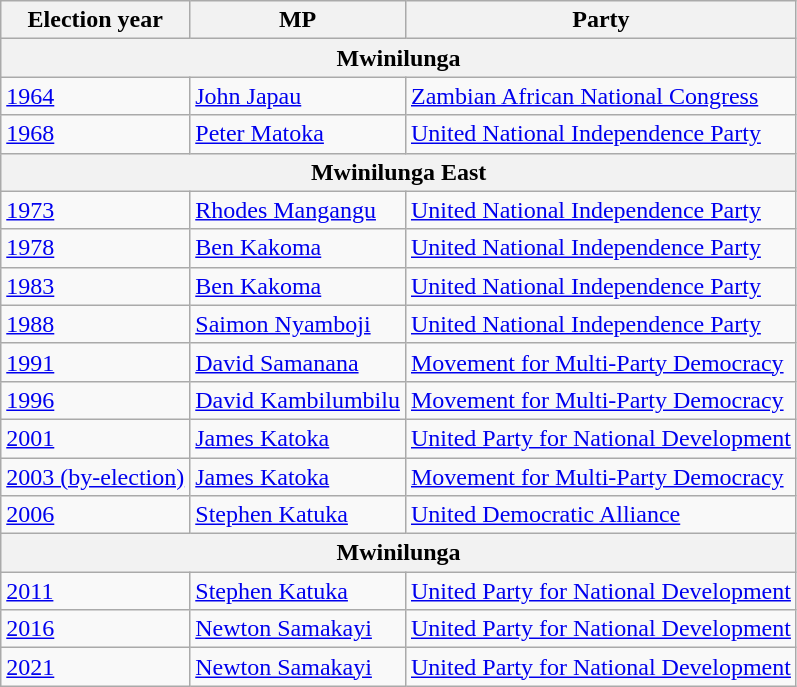<table class=wikitable>
<tr>
<th>Election year</th>
<th>MP</th>
<th>Party</th>
</tr>
<tr>
<th colspan=3>Mwinilunga</th>
</tr>
<tr>
<td><a href='#'>1964</a></td>
<td><a href='#'>John Japau</a></td>
<td><a href='#'>Zambian African National Congress</a></td>
</tr>
<tr>
<td><a href='#'>1968</a></td>
<td><a href='#'>Peter Matoka</a></td>
<td><a href='#'>United National Independence Party</a></td>
</tr>
<tr>
<th colspan=3>Mwinilunga East</th>
</tr>
<tr>
<td><a href='#'>1973</a></td>
<td><a href='#'>Rhodes Mangangu</a></td>
<td><a href='#'>United National Independence Party</a></td>
</tr>
<tr>
<td><a href='#'>1978</a></td>
<td><a href='#'>Ben Kakoma</a></td>
<td><a href='#'>United National Independence Party</a></td>
</tr>
<tr>
<td><a href='#'>1983</a></td>
<td><a href='#'>Ben Kakoma</a></td>
<td><a href='#'>United National Independence Party</a></td>
</tr>
<tr>
<td><a href='#'>1988</a></td>
<td><a href='#'>Saimon Nyamboji</a></td>
<td><a href='#'>United National Independence Party</a></td>
</tr>
<tr>
<td><a href='#'>1991</a></td>
<td><a href='#'>David Samanana</a></td>
<td><a href='#'>Movement for Multi-Party Democracy</a></td>
</tr>
<tr>
<td><a href='#'>1996</a></td>
<td><a href='#'>David Kambilumbilu</a></td>
<td><a href='#'>Movement for Multi-Party Democracy</a></td>
</tr>
<tr>
<td><a href='#'>2001</a></td>
<td><a href='#'>James Katoka</a></td>
<td><a href='#'>United Party for National Development</a></td>
</tr>
<tr>
<td><a href='#'>2003 (by-election)</a></td>
<td><a href='#'>James Katoka</a></td>
<td><a href='#'>Movement for Multi-Party Democracy</a></td>
</tr>
<tr>
<td><a href='#'>2006</a></td>
<td><a href='#'>Stephen Katuka</a></td>
<td><a href='#'>United Democratic Alliance</a></td>
</tr>
<tr>
<th colspan=3>Mwinilunga</th>
</tr>
<tr>
<td><a href='#'>2011</a></td>
<td><a href='#'>Stephen Katuka</a></td>
<td><a href='#'>United Party for National Development</a></td>
</tr>
<tr>
<td><a href='#'>2016</a></td>
<td><a href='#'>Newton Samakayi</a></td>
<td><a href='#'>United Party for National Development</a></td>
</tr>
<tr>
<td><a href='#'>2021</a></td>
<td><a href='#'>Newton Samakayi</a></td>
<td><a href='#'>United Party for National Development</a></td>
</tr>
</table>
